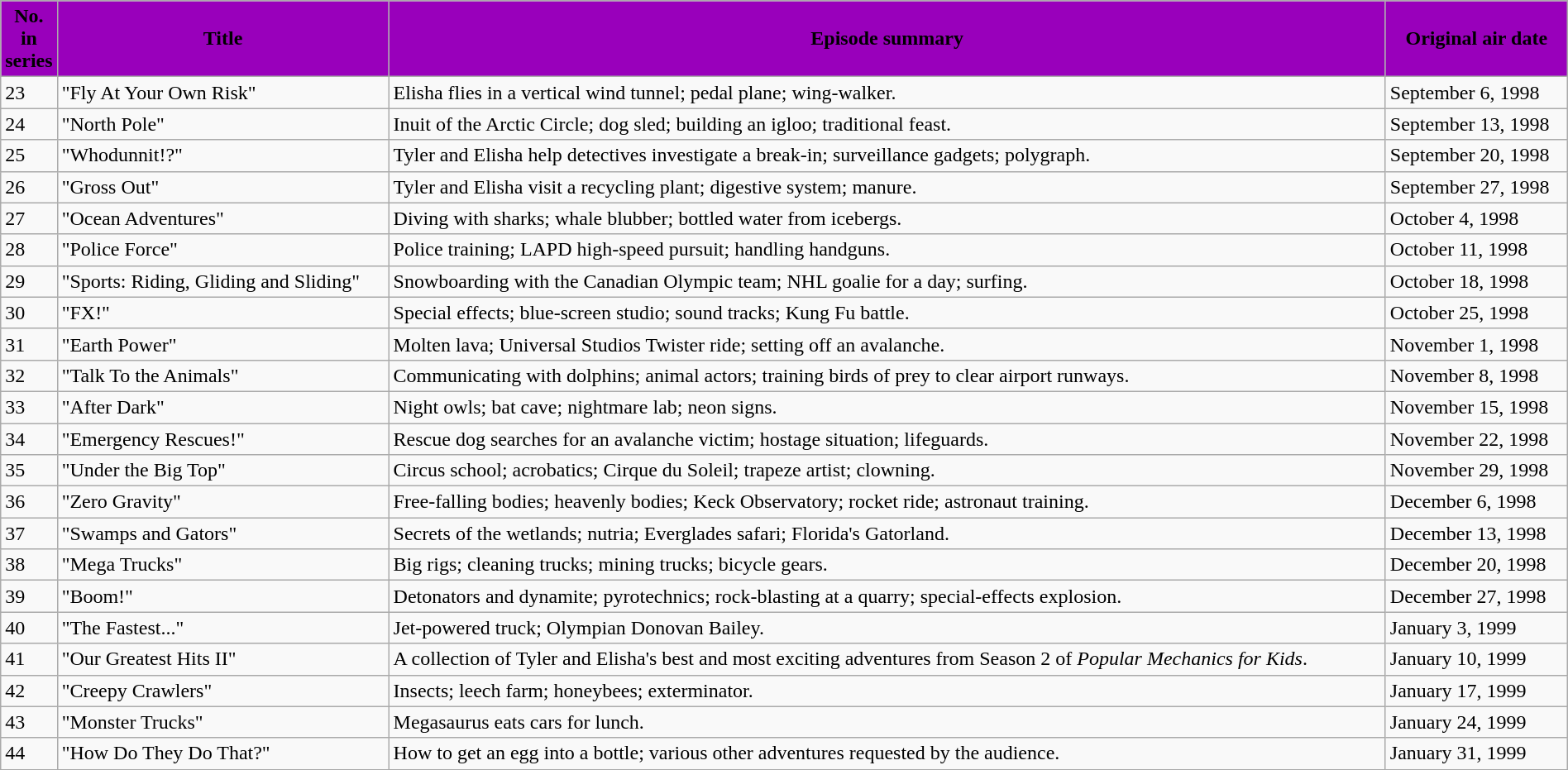<table class="wikitable" width="100%">
<tr>
<th style="background-color:#9900BB" width="12em">No. in series</th>
<th style="background-color:#9900BB">Title</th>
<th style="background-color:#9900BB">Episode summary</th>
<th style="background-color:#9900BB">Original air date</th>
</tr>
<tr>
<td>23</td>
<td>"Fly At Your Own Risk"</td>
<td>Elisha flies in a vertical wind tunnel; pedal plane; wing-walker.</td>
<td>September 6, 1998</td>
</tr>
<tr>
<td>24</td>
<td>"North Pole"</td>
<td>Inuit of the Arctic Circle; dog sled; building an igloo; traditional feast.</td>
<td>September 13, 1998</td>
</tr>
<tr>
<td>25</td>
<td>"Whodunnit!?"</td>
<td>Tyler and Elisha help detectives investigate a break-in; surveillance gadgets; polygraph.</td>
<td>September 20, 1998</td>
</tr>
<tr>
<td>26</td>
<td>"Gross Out"</td>
<td>Tyler and Elisha visit a recycling plant; digestive system; manure.</td>
<td>September 27, 1998</td>
</tr>
<tr>
<td>27</td>
<td>"Ocean Adventures"</td>
<td>Diving with sharks; whale blubber; bottled water from icebergs.</td>
<td>October 4, 1998</td>
</tr>
<tr>
<td>28</td>
<td>"Police Force"</td>
<td>Police training; LAPD high-speed pursuit; handling handguns.</td>
<td>October 11, 1998</td>
</tr>
<tr>
<td>29</td>
<td>"Sports: Riding, Gliding and Sliding"</td>
<td>Snowboarding with the Canadian Olympic team; NHL goalie for a day; surfing.</td>
<td>October 18, 1998</td>
</tr>
<tr>
<td>30</td>
<td>"FX!"</td>
<td>Special effects; blue-screen studio; sound tracks; Kung Fu battle.</td>
<td>October 25, 1998</td>
</tr>
<tr>
<td>31</td>
<td>"Earth Power"</td>
<td>Molten lava; Universal Studios Twister ride; setting off an avalanche.</td>
<td>November 1, 1998</td>
</tr>
<tr>
<td>32</td>
<td>"Talk To the Animals"</td>
<td>Communicating with dolphins; animal actors; training birds of prey to clear airport runways.</td>
<td>November 8, 1998</td>
</tr>
<tr>
<td>33</td>
<td>"After Dark"</td>
<td>Night owls; bat cave; nightmare lab; neon signs.</td>
<td>November 15, 1998</td>
</tr>
<tr>
<td>34</td>
<td>"Emergency Rescues!"</td>
<td>Rescue dog searches for an avalanche victim; hostage situation; lifeguards.</td>
<td>November 22, 1998</td>
</tr>
<tr>
<td>35</td>
<td>"Under the Big Top"</td>
<td>Circus school; acrobatics; Cirque du Soleil; trapeze artist; clowning.</td>
<td>November 29, 1998</td>
</tr>
<tr>
<td>36</td>
<td>"Zero Gravity"</td>
<td>Free-falling bodies; heavenly bodies; Keck Observatory; rocket ride; astronaut training.</td>
<td>December 6, 1998</td>
</tr>
<tr>
<td>37</td>
<td>"Swamps and Gators"</td>
<td>Secrets of the wetlands; nutria; Everglades safari; Florida's Gatorland.</td>
<td>December 13, 1998</td>
</tr>
<tr>
<td>38</td>
<td>"Mega Trucks"</td>
<td>Big rigs; cleaning trucks; mining trucks; bicycle gears.</td>
<td>December 20, 1998</td>
</tr>
<tr>
<td>39</td>
<td>"Boom!"</td>
<td>Detonators and dynamite; pyrotechnics; rock-blasting at a quarry; special-effects explosion.</td>
<td>December 27, 1998</td>
</tr>
<tr>
<td>40</td>
<td>"The Fastest..."</td>
<td>Jet-powered truck; Olympian Donovan Bailey.</td>
<td>January 3, 1999</td>
</tr>
<tr>
<td>41</td>
<td>"Our Greatest Hits II"</td>
<td>A collection of Tyler and Elisha's best and most exciting adventures from Season 2 of <em>Popular Mechanics for Kids</em>.</td>
<td>January 10, 1999</td>
</tr>
<tr>
<td>42</td>
<td>"Creepy Crawlers"</td>
<td>Insects; leech farm; honeybees; exterminator.</td>
<td>January 17, 1999</td>
</tr>
<tr>
<td>43</td>
<td>"Monster Trucks"</td>
<td>Megasaurus eats cars for lunch.</td>
<td>January 24, 1999</td>
</tr>
<tr>
<td>44</td>
<td>"How Do They Do That?"</td>
<td>How to get an egg into a bottle; various other adventures requested by the audience.</td>
<td>January 31, 1999</td>
</tr>
<tr>
</tr>
</table>
